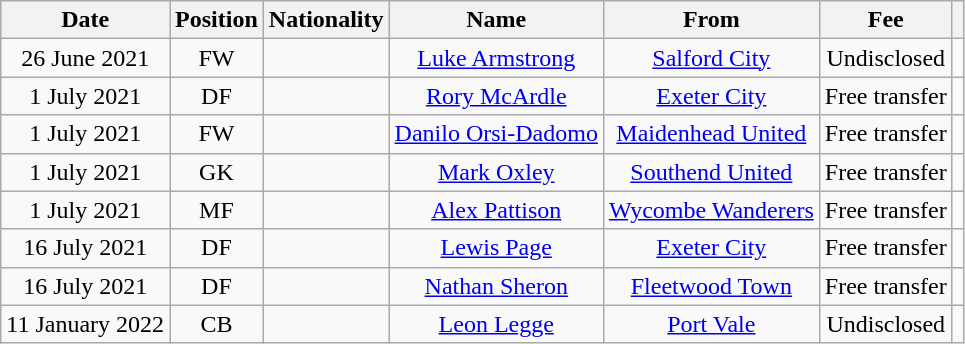<table class="wikitable" style="text-align:center;">
<tr>
<th>Date</th>
<th>Position</th>
<th>Nationality</th>
<th>Name</th>
<th>From</th>
<th>Fee</th>
<th></th>
</tr>
<tr>
<td>26 June 2021</td>
<td>FW</td>
<td></td>
<td><a href='#'>Luke Armstrong</a></td>
<td> <a href='#'>Salford City</a></td>
<td>Undisclosed</td>
<td></td>
</tr>
<tr>
<td>1 July 2021</td>
<td>DF</td>
<td></td>
<td><a href='#'>Rory McArdle</a></td>
<td> <a href='#'>Exeter City</a></td>
<td>Free transfer</td>
<td></td>
</tr>
<tr>
<td>1 July 2021</td>
<td>FW</td>
<td></td>
<td><a href='#'>Danilo Orsi-Dadomo</a></td>
<td> <a href='#'>Maidenhead United</a></td>
<td>Free transfer</td>
<td></td>
</tr>
<tr>
<td>1 July 2021</td>
<td>GK</td>
<td></td>
<td><a href='#'>Mark Oxley</a></td>
<td> <a href='#'>Southend United</a></td>
<td>Free transfer</td>
<td></td>
</tr>
<tr>
<td>1 July 2021</td>
<td>MF</td>
<td></td>
<td><a href='#'>Alex Pattison</a></td>
<td> <a href='#'>Wycombe Wanderers</a></td>
<td>Free transfer</td>
<td></td>
</tr>
<tr>
<td>16 July 2021</td>
<td>DF</td>
<td></td>
<td><a href='#'>Lewis Page</a></td>
<td> <a href='#'>Exeter City</a></td>
<td>Free transfer</td>
<td></td>
</tr>
<tr>
<td>16 July 2021</td>
<td>DF</td>
<td></td>
<td><a href='#'>Nathan Sheron</a></td>
<td> <a href='#'>Fleetwood Town</a></td>
<td>Free transfer</td>
<td></td>
</tr>
<tr>
<td>11 January 2022</td>
<td>CB</td>
<td></td>
<td><a href='#'>Leon Legge</a></td>
<td> <a href='#'>Port Vale</a></td>
<td>Undisclosed</td>
<td></td>
</tr>
</table>
